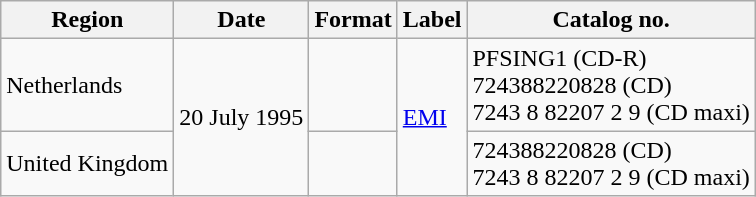<table class="wikitable plainrowheaders">
<tr>
<th>Region</th>
<th>Date</th>
<th>Format</th>
<th>Label</th>
<th>Catalog no.</th>
</tr>
<tr>
<td>Netherlands</td>
<td rowspan="2">20 July 1995</td>
<td></td>
<td rowspan="2"><a href='#'>EMI</a></td>
<td>PFSING1 (CD-R)<br>724388220828 (CD)<br>7243 8 82207 2 9 (CD maxi)</td>
</tr>
<tr>
<td>United Kingdom</td>
<td></td>
<td>724388220828 (CD)<br>7243 8 82207 2 9 (CD maxi)</td>
</tr>
</table>
